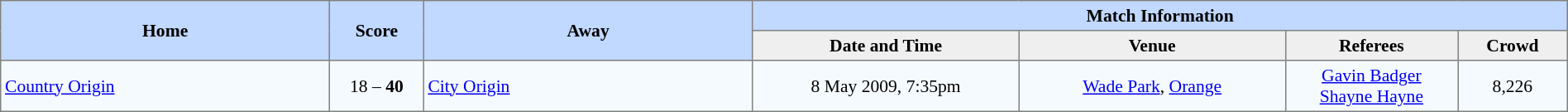<table border=1 style="border-collapse:collapse; font-size:90%;" cellpadding=3 cellspacing=0 width=100%>
<tr bgcolor=#C1D8FF>
<th rowspan=2 width=21%>Home</th>
<th rowspan=2 width=6%>Score</th>
<th rowspan=2 width=21%>Away</th>
<th colspan=6>Match Information</th>
</tr>
<tr bgcolor=#EFEFEF>
<th width=17%>Date and Time</th>
<th width=17%>Venue</th>
<th width=11%>Referees</th>
<th width=7%>Crowd</th>
</tr>
<tr align=center bgcolor=#F5FAFF>
<td align=left> <a href='#'>Country Origin</a></td>
<td>18 – <strong>40</strong></td>
<td align=left> <a href='#'>City Origin</a></td>
<td>8 May 2009, 7:35pm</td>
<td><a href='#'>Wade Park</a>, <a href='#'>Orange</a></td>
<td><a href='#'>Gavin Badger</a><br><a href='#'>Shayne Hayne</a></td>
<td>8,226</td>
</tr>
</table>
